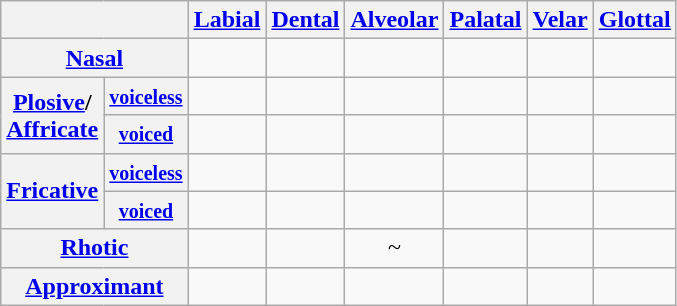<table class="wikitable" style=text-align:center>
<tr>
<th colspan="2"></th>
<th><a href='#'>Labial</a></th>
<th><a href='#'>Dental</a></th>
<th><a href='#'>Alveolar</a></th>
<th><a href='#'>Palatal</a></th>
<th><a href='#'>Velar</a></th>
<th><a href='#'>Glottal</a></th>
</tr>
<tr>
<th colspan="2"><a href='#'>Nasal</a></th>
<td></td>
<td></td>
<td></td>
<td></td>
<td></td>
<td></td>
</tr>
<tr>
<th rowspan="2"><a href='#'>Plosive</a>/<br><a href='#'>Affricate</a></th>
<th><small><a href='#'>voiceless</a></small></th>
<td></td>
<td></td>
<td></td>
<td></td>
<td></td>
<td></td>
</tr>
<tr>
<th><small><a href='#'>voiced</a></small></th>
<td></td>
<td></td>
<td></td>
<td></td>
<td></td>
<td></td>
</tr>
<tr>
<th rowspan="2"><a href='#'>Fricative</a></th>
<th><small><a href='#'>voiceless</a></small></th>
<td></td>
<td></td>
<td></td>
<td></td>
<td></td>
<td></td>
</tr>
<tr>
<th><small><a href='#'>voiced</a></small></th>
<td></td>
<td></td>
<td></td>
<td></td>
<td></td>
<td></td>
</tr>
<tr>
<th colspan="2"><a href='#'>Rhotic</a></th>
<td></td>
<td></td>
<td>~</td>
<td></td>
<td></td>
<td></td>
</tr>
<tr>
<th colspan="2"><a href='#'>Approximant</a></th>
<td></td>
<td></td>
<td></td>
<td></td>
<td></td>
<td></td>
</tr>
</table>
